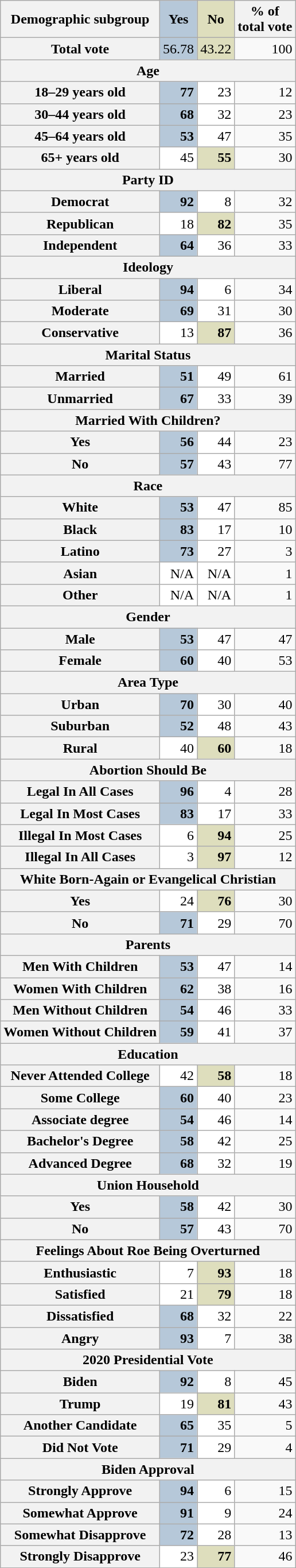<table class="wikitable sortable" style="text-align:right">
<tr>
<th scope="col">Demographic subgroup</th>
<th style="background:#B6C8D9;">Yes</th>
<th style="background:#DEDEBD;">No</th>
<th>% of<br>total vote</th>
</tr>
<tr>
<th scope="row">Total vote</th>
<td style="background:#B6C8D9;">56.78</td>
<td style="background:#DEDEBD;">43.22</td>
<td>100</td>
</tr>
<tr>
<th colspan=5>Age</th>
</tr>
<tr>
<th scope="row">18–29 years old</th>
<td style="background:#B6C8D9;"><strong>77</strong></td>
<td style="background:#FFFFFF ;">23</td>
<td>12</td>
</tr>
<tr>
<th scope="row">30–44 years old</th>
<td style="background:#B6C8D9;"><strong>68</strong></td>
<td style="background:#FFFFFF ;">32</td>
<td>23</td>
</tr>
<tr>
<th scope="row">45–64 years old</th>
<td style="background:#B6C8D9;"><strong>53</strong></td>
<td style="background:#FFFFFF ;">47</td>
<td>35</td>
</tr>
<tr>
<th scope="row">65+ years old</th>
<td style="background:#FFFFFF ;">45</td>
<td style="background:#DEDEBD;"><strong>55</strong></td>
<td>30</td>
</tr>
<tr>
<th colspan=5>Party ID</th>
</tr>
<tr>
<th scope="row">Democrat</th>
<td style="background:#B6C8D9;"><strong>92</strong></td>
<td style="background:#FFFFFF ;">8</td>
<td>32</td>
</tr>
<tr>
<th scope="row">Republican</th>
<td style="background:#FFFFFF ;">18</td>
<td style="background:#DEDEBD;"><strong>82</strong></td>
<td>35</td>
</tr>
<tr>
<th scope="row">Independent</th>
<td style="background:#B6C8D9;"><strong>64</strong></td>
<td style="background:#FFFFFF ;">36</td>
<td>33</td>
</tr>
<tr>
<th colspan=5>Ideology</th>
</tr>
<tr>
<th scope="row">Liberal</th>
<td style="background:#B6C8D9;"><strong>94</strong></td>
<td style="background:#FFFFFF ;">6</td>
<td>34</td>
</tr>
<tr>
<th scope="row">Moderate</th>
<td style="background:#B6C8D9;"><strong>69</strong></td>
<td style="background:#FFFFFF ;">31</td>
<td>30</td>
</tr>
<tr>
<th scope="row">Conservative</th>
<td style="background:#FFFFFF ;">13</td>
<td style="background:#DEDEBD;"><strong>87</strong></td>
<td>36</td>
</tr>
<tr>
<th colspan=5>Marital Status</th>
</tr>
<tr>
<th scope="row">Married</th>
<td style="background:#B6C8D9;"><strong>51</strong></td>
<td style="background:#FFFFFF ;">49</td>
<td>61</td>
</tr>
<tr>
<th scope="row">Unmarried</th>
<td style="background:#B6C8D9;"><strong>67</strong></td>
<td style="background:#FFFFFF ;">33</td>
<td>39</td>
</tr>
<tr>
<th colspan=5>Married With Children?</th>
</tr>
<tr>
<th scope="row">Yes</th>
<td style="background:#B6C8D9;"><strong>56</strong></td>
<td style="background:#FFFFFF ;">44</td>
<td>23</td>
</tr>
<tr>
<th scope="row">No</th>
<td style="background:#B6C8D9;"><strong>57</strong></td>
<td style="background:#FFFFFF ;">43</td>
<td>77</td>
</tr>
<tr>
<th colspan=5>Race</th>
</tr>
<tr>
<th scope="row">White</th>
<td style="background:#B6C8D9;"><strong>53</strong></td>
<td style="background:#FFFFFF ;">47</td>
<td>85</td>
</tr>
<tr>
<th scope="row">Black</th>
<td style="background:#B6C8D9;"><strong>83</strong></td>
<td style="background:#FFFFFF ;">17</td>
<td>10</td>
</tr>
<tr>
<th scope="row">Latino</th>
<td style="background:#B6C8D9 ;"><strong>73</strong></td>
<td style="background:#FFFFFF ;">27</td>
<td>3</td>
</tr>
<tr>
<th scope="row">Asian</th>
<td style="background:#FFFFFF ;">N/A</td>
<td style="background:#FFFFFF ;">N/A</td>
<td>1</td>
</tr>
<tr>
<th scope="row">Other</th>
<td style="background:#FFFFFF ;">N/A</td>
<td style="background:#FFFFFF ;">N/A</td>
<td>1</td>
</tr>
<tr>
<th colspan=5>Gender</th>
</tr>
<tr>
<th scope="row">Male</th>
<td style="background:#B6C8D9;"><strong>53</strong></td>
<td style="background:#FFFFFF ;">47</td>
<td>47</td>
</tr>
<tr>
<th scope="row">Female</th>
<td style="background:#B6C8D9;"><strong>60</strong></td>
<td style="background:#FFFFFF ;">40</td>
<td>53</td>
</tr>
<tr>
<th colspan=5>Area Type</th>
</tr>
<tr>
<th scope="row">Urban</th>
<td style="background:#B6C8D9;"><strong>70</strong></td>
<td style="background:#FFFFFF ;">30</td>
<td>40</td>
</tr>
<tr>
<th scope="row">Suburban</th>
<td style="background:#B6C8D9;"><strong>52</strong></td>
<td style="background:#FFFFFF ;">48</td>
<td>43</td>
</tr>
<tr>
<th scope="row">Rural</th>
<td style="background:#FFFFFF ;">40</td>
<td style="background:#DEDEBD;"><strong>60</strong></td>
<td>18</td>
</tr>
<tr>
<th colspan=5>Abortion Should Be</th>
</tr>
<tr>
<th scope="row">Legal In All Cases</th>
<td style="background:#B6C8D9;"><strong>96</strong></td>
<td style="background:#FFFFFF ;">4</td>
<td>28</td>
</tr>
<tr>
<th scope="row">Legal In Most Cases</th>
<td style="background:#B6C8D9;"><strong>83</strong></td>
<td style="background:#FFFFFF ;">17</td>
<td>33</td>
</tr>
<tr>
<th scope="row">Illegal In Most Cases</th>
<td style="background:#FFFFFF ;">6</td>
<td style="background:#DEDEBD;"><strong>94</strong></td>
<td>25</td>
</tr>
<tr>
<th scope="row">Illegal In All Cases</th>
<td style="background:#FFFFFF ;">3</td>
<td style="background:#DEDEBD;"><strong>97</strong></td>
<td>12</td>
</tr>
<tr>
<th colspan=5>White Born-Again or Evangelical Christian</th>
</tr>
<tr>
<th scope="row">Yes</th>
<td style="background:#FFFFFF ;">24</td>
<td style="background:#DEDEBD;"><strong>76</strong></td>
<td>30</td>
</tr>
<tr>
<th scope="row">No</th>
<td style="background:#B6C8D9;"><strong>71</strong></td>
<td style="background:#FFFFFF ;">29</td>
<td>70</td>
</tr>
<tr>
<th colspan=5>Parents</th>
</tr>
<tr>
<th scope="row">Men With Children</th>
<td style="background:#B6C8D9;"><strong>53</strong></td>
<td style="background:#FFFFFF ;">47</td>
<td>14</td>
</tr>
<tr>
<th scope="row">Women With Children</th>
<td style="background:#B6C8D9;"><strong>62</strong></td>
<td style="background:#FFFFFF ;">38</td>
<td>16</td>
</tr>
<tr>
<th scope="row">Men Without Children</th>
<td style="background:#B6C8D9;"><strong>54</strong></td>
<td style="background:#FFFFFF;">46</td>
<td>33</td>
</tr>
<tr>
<th scope="row">Women Without Children</th>
<td style="background:#B6C8D9;"><strong>59</strong></td>
<td style="background:#FFFFFF;">41</td>
<td>37</td>
</tr>
<tr>
<th colspan=5>Education</th>
</tr>
<tr>
<th scope="row">Never Attended College</th>
<td style="background:#FFFFFF ;">42</td>
<td style="background:#DEDEBD;"><strong>58</strong></td>
<td>18</td>
</tr>
<tr>
<th scope="row">Some College</th>
<td style="background:#B6C8D9;"><strong>60</strong></td>
<td style="background:#FFFFFF ;">40</td>
<td>23</td>
</tr>
<tr>
<th scope="row">Associate degree</th>
<td style="background:#B6C8D9;"><strong>54</strong></td>
<td style="background:#FFFFFF;">46</td>
<td>14</td>
</tr>
<tr>
<th scope="row">Bachelor's Degree</th>
<td style="background:#B6C8D9;"><strong>58</strong></td>
<td style="background:#FFFFFF;">42</td>
<td>25</td>
</tr>
<tr>
<th scope="row">Advanced Degree</th>
<td style="background:#B6C8D9;"><strong>68</strong></td>
<td style="background:#FFFFFF;">32</td>
<td>19</td>
</tr>
<tr>
<th colspan=5>Union Household</th>
</tr>
<tr>
<th scope="row">Yes</th>
<td style="background:#B6C8D9;"><strong>58</strong></td>
<td style="background:#FFFFFF ;">42</td>
<td>30</td>
</tr>
<tr>
<th scope="row">No</th>
<td style="background:#B6C8D9;"><strong>57</strong></td>
<td style="background:#FFFFFF ;">43</td>
<td>70</td>
</tr>
<tr>
<th colspan=5>Feelings About Roe Being Overturned</th>
</tr>
<tr>
<th scope="row">Enthusiastic</th>
<td style="background:#FFFFFF ;">7</td>
<td style="background:#DEDEBD;"><strong>93</strong></td>
<td>18</td>
</tr>
<tr>
<th scope="row">Satisfied</th>
<td style="background:#FFFFFF ;">21</td>
<td style="background:#DEDEBD;"><strong>79</strong></td>
<td>18</td>
</tr>
<tr>
<th scope="row">Dissatisfied</th>
<td style="background:#B6C8D9;"><strong>68</strong></td>
<td style="background:#FFFFFF ;">32</td>
<td>22</td>
</tr>
<tr>
<th scope="row">Angry</th>
<td style="background:#B6C8D9;"><strong>93</strong></td>
<td style="background:#FFFFFF ;">7</td>
<td>38</td>
</tr>
<tr>
<th colspan=5>2020 Presidential Vote</th>
</tr>
<tr>
<th scope="row">Biden</th>
<td style="background:#B6C8D9;"><strong>92</strong></td>
<td style="background:#FFFFFF ;">8</td>
<td>45</td>
</tr>
<tr>
<th scope="row">Trump</th>
<td style="background:#FFFFFF ;">19</td>
<td style="background:#DEDEBD;"><strong>81</strong></td>
<td>43</td>
</tr>
<tr>
<th scope="row">Another Candidate</th>
<td style="background:#B6C8D9;"><strong>65</strong></td>
<td style="background:#FFFFFF ;">35</td>
<td>5</td>
</tr>
<tr>
<th scope="row">Did Not Vote</th>
<td style="background:#B6C8D9;"><strong>71</strong></td>
<td style="background:#FFFFFF ;">29</td>
<td>4</td>
</tr>
<tr>
<th colspan=5>Biden Approval</th>
</tr>
<tr>
<th scope="row">Strongly Approve</th>
<td style="background:#B6C8D9;"><strong>94</strong></td>
<td style="background:#FFFFFF ;">6</td>
<td>15</td>
</tr>
<tr>
<th scope="row">Somewhat Approve</th>
<td style="background:#B6C8D9;"><strong>91</strong></td>
<td style="background:#FFFFFF ;">9</td>
<td>24</td>
</tr>
<tr>
<th scope="row">Somewhat Disapprove</th>
<td style="background:#B6C8D9;"><strong>72</strong></td>
<td style="background:#FFFFFF ;">28</td>
<td>13</td>
</tr>
<tr>
<th scope="row">Strongly Disapprove</th>
<td style="background:#FFFFFF ;">23</td>
<td style="background:#DEDEBD;"><strong>77</strong></td>
<td>46</td>
</tr>
</table>
